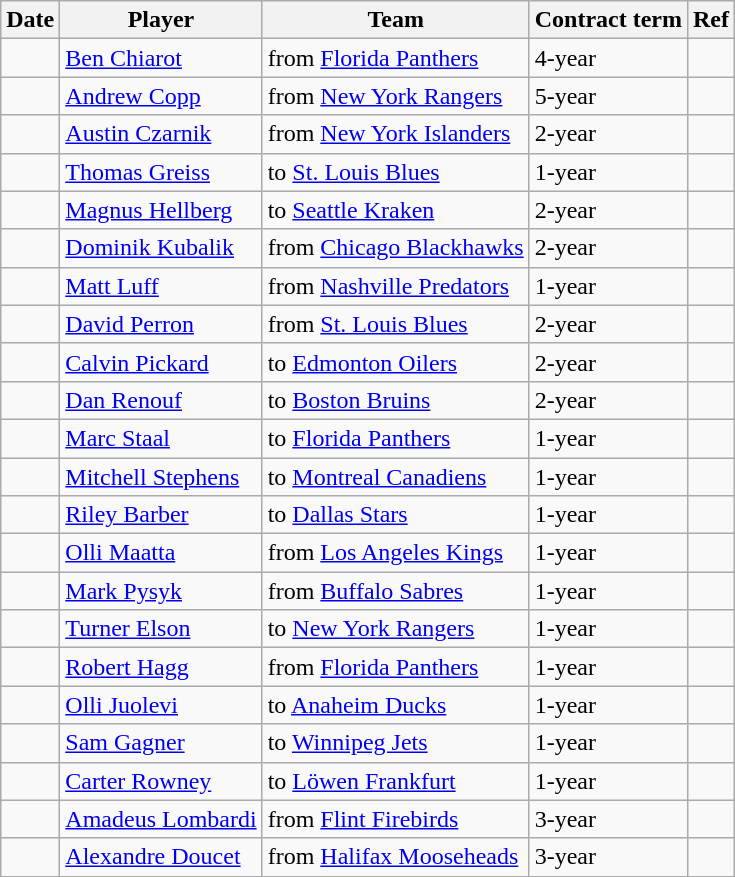<table class="wikitable">
<tr>
<th>Date</th>
<th>Player</th>
<th>Team</th>
<th>Contract term</th>
<th>Ref</th>
</tr>
<tr>
<td></td>
<td><a href='#'>Ben Chiarot</a></td>
<td>from <a href='#'>Florida Panthers</a></td>
<td>4-year</td>
<td></td>
</tr>
<tr>
<td></td>
<td><a href='#'>Andrew Copp</a></td>
<td>from <a href='#'>New York Rangers</a></td>
<td>5-year</td>
<td></td>
</tr>
<tr>
<td></td>
<td><a href='#'>Austin Czarnik</a></td>
<td>from <a href='#'>New York Islanders</a></td>
<td>2-year</td>
<td></td>
</tr>
<tr>
<td></td>
<td><a href='#'>Thomas Greiss</a></td>
<td>to <a href='#'>St. Louis Blues</a></td>
<td>1-year</td>
<td></td>
</tr>
<tr>
<td></td>
<td><a href='#'>Magnus Hellberg</a></td>
<td>to <a href='#'>Seattle Kraken</a></td>
<td>2-year</td>
<td></td>
</tr>
<tr>
<td></td>
<td><a href='#'>Dominik Kubalik</a></td>
<td>from <a href='#'>Chicago Blackhawks</a></td>
<td>2-year</td>
<td></td>
</tr>
<tr>
<td></td>
<td><a href='#'>Matt Luff</a></td>
<td>from <a href='#'>Nashville Predators</a></td>
<td>1-year</td>
<td></td>
</tr>
<tr>
<td></td>
<td><a href='#'>David Perron</a></td>
<td>from <a href='#'>St. Louis Blues</a></td>
<td>2-year</td>
<td></td>
</tr>
<tr>
<td></td>
<td><a href='#'>Calvin Pickard</a></td>
<td>to <a href='#'>Edmonton Oilers</a></td>
<td>2-year</td>
<td></td>
</tr>
<tr>
<td></td>
<td><a href='#'>Dan Renouf</a></td>
<td>to <a href='#'>Boston Bruins</a></td>
<td>2-year</td>
<td></td>
</tr>
<tr>
<td></td>
<td><a href='#'>Marc Staal</a></td>
<td>to <a href='#'>Florida Panthers</a></td>
<td>1-year</td>
<td></td>
</tr>
<tr>
<td></td>
<td><a href='#'>Mitchell Stephens</a></td>
<td>to <a href='#'>Montreal Canadiens</a></td>
<td>1-year</td>
<td></td>
</tr>
<tr>
<td></td>
<td><a href='#'>Riley Barber</a></td>
<td>to <a href='#'>Dallas Stars</a></td>
<td>1-year</td>
<td></td>
</tr>
<tr>
<td></td>
<td><a href='#'>Olli Maatta</a></td>
<td>from <a href='#'>Los Angeles Kings</a></td>
<td>1-year</td>
<td></td>
</tr>
<tr>
<td></td>
<td><a href='#'>Mark Pysyk</a></td>
<td>from <a href='#'>Buffalo Sabres</a></td>
<td>1-year</td>
<td></td>
</tr>
<tr>
<td></td>
<td><a href='#'>Turner Elson</a></td>
<td>to <a href='#'>New York Rangers</a></td>
<td>1-year</td>
<td></td>
</tr>
<tr>
<td></td>
<td><a href='#'>Robert Hagg</a></td>
<td>from <a href='#'>Florida Panthers</a></td>
<td>1-year</td>
<td></td>
</tr>
<tr>
<td></td>
<td><a href='#'>Olli Juolevi</a></td>
<td>to <a href='#'>Anaheim Ducks</a></td>
<td>1-year</td>
<td></td>
</tr>
<tr>
<td></td>
<td><a href='#'>Sam Gagner</a></td>
<td>to <a href='#'>Winnipeg Jets</a></td>
<td>1-year</td>
<td></td>
</tr>
<tr>
<td></td>
<td><a href='#'>Carter Rowney</a></td>
<td>to <a href='#'>Löwen Frankfurt</a></td>
<td>1-year</td>
<td></td>
</tr>
<tr>
<td></td>
<td><a href='#'>Amadeus Lombardi</a></td>
<td>from <a href='#'>Flint Firebirds</a></td>
<td>3-year</td>
<td></td>
</tr>
<tr>
<td></td>
<td><a href='#'>Alexandre Doucet</a></td>
<td>from <a href='#'>Halifax Mooseheads</a></td>
<td>3-year</td>
<td></td>
</tr>
</table>
